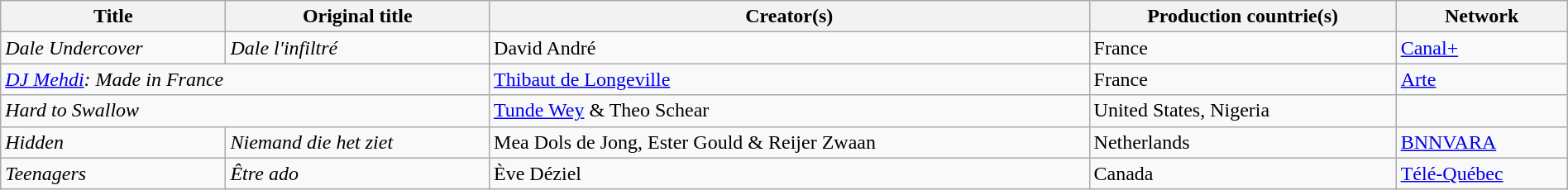<table class="sortable wikitable" style="width:100%; margin-bottom:4px">
<tr>
<th>Title</th>
<th>Original title</th>
<th>Creator(s)</th>
<th>Production countrie(s)</th>
<th>Network</th>
</tr>
<tr>
<td><em>Dale Undercover</em></td>
<td><em>Dale l'infiltré</em></td>
<td>David André</td>
<td>France</td>
<td><a href='#'>Canal+</a></td>
</tr>
<tr>
<td colspan="2"><em><a href='#'>DJ Mehdi</a>: Made in France</em></td>
<td><a href='#'>Thibaut de Longeville</a></td>
<td>France</td>
<td><a href='#'>Arte</a></td>
</tr>
<tr>
<td colspan="2"><em>Hard to Swallow</em></td>
<td><a href='#'>Tunde Wey</a> & Theo Schear</td>
<td>United States, Nigeria</td>
<td></td>
</tr>
<tr>
<td><em>Hidden</em></td>
<td><em>Niemand die het ziet</em></td>
<td>Mea Dols de Jong, Ester Gould & Reijer Zwaan</td>
<td>Netherlands</td>
<td><a href='#'>BNNVARA</a></td>
</tr>
<tr>
<td><em>Teenagers</em></td>
<td><em>Être ado</em></td>
<td>Ève Déziel</td>
<td>Canada</td>
<td><a href='#'>Télé-Québec</a></td>
</tr>
</table>
